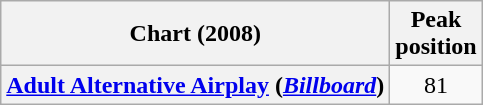<table class="wikitable sortable plainrowheaders" style="text-align:center">
<tr>
<th>Chart (2008)</th>
<th>Peak<br>position</th>
</tr>
<tr>
<th scope="row"><a href='#'>Adult Alternative Airplay</a> (<em><a href='#'>Billboard</a></em>)</th>
<td>81</td>
</tr>
</table>
